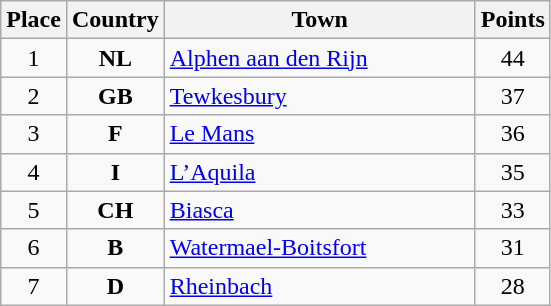<table class="wikitable toptextcells" style="text-align:center;">
<tr>
<th width="25">Place</th>
<th width="25">Country</th>
<th width="200">Town</th>
<th width="25">Points</th>
</tr>
<tr>
<td>1</td>
<td><strong>NL</strong></td>
<td style="text-align:left;"><a href='#'>Alphen aan den Rijn</a></td>
<td>44</td>
</tr>
<tr>
<td>2</td>
<td><strong>GB</strong></td>
<td align="left"><a href='#'>Tewkesbury</a></td>
<td>37</td>
</tr>
<tr>
<td>3</td>
<td><strong>F</strong></td>
<td align="left"><a href='#'>Le Mans</a></td>
<td>36</td>
</tr>
<tr>
<td>4</td>
<td><strong>I</strong></td>
<td align="left"><a href='#'>L’Aquila</a></td>
<td>35</td>
</tr>
<tr>
<td>5</td>
<td><strong>CH</strong></td>
<td align="left"><a href='#'>Biasca</a></td>
<td>33</td>
</tr>
<tr>
<td>6</td>
<td><strong>B</strong></td>
<td align="left"><a href='#'>Watermael-Boitsfort</a></td>
<td>31</td>
</tr>
<tr>
<td>7</td>
<td><strong>D</strong></td>
<td align="left"><a href='#'>Rheinbach</a></td>
<td>28</td>
</tr>
</table>
